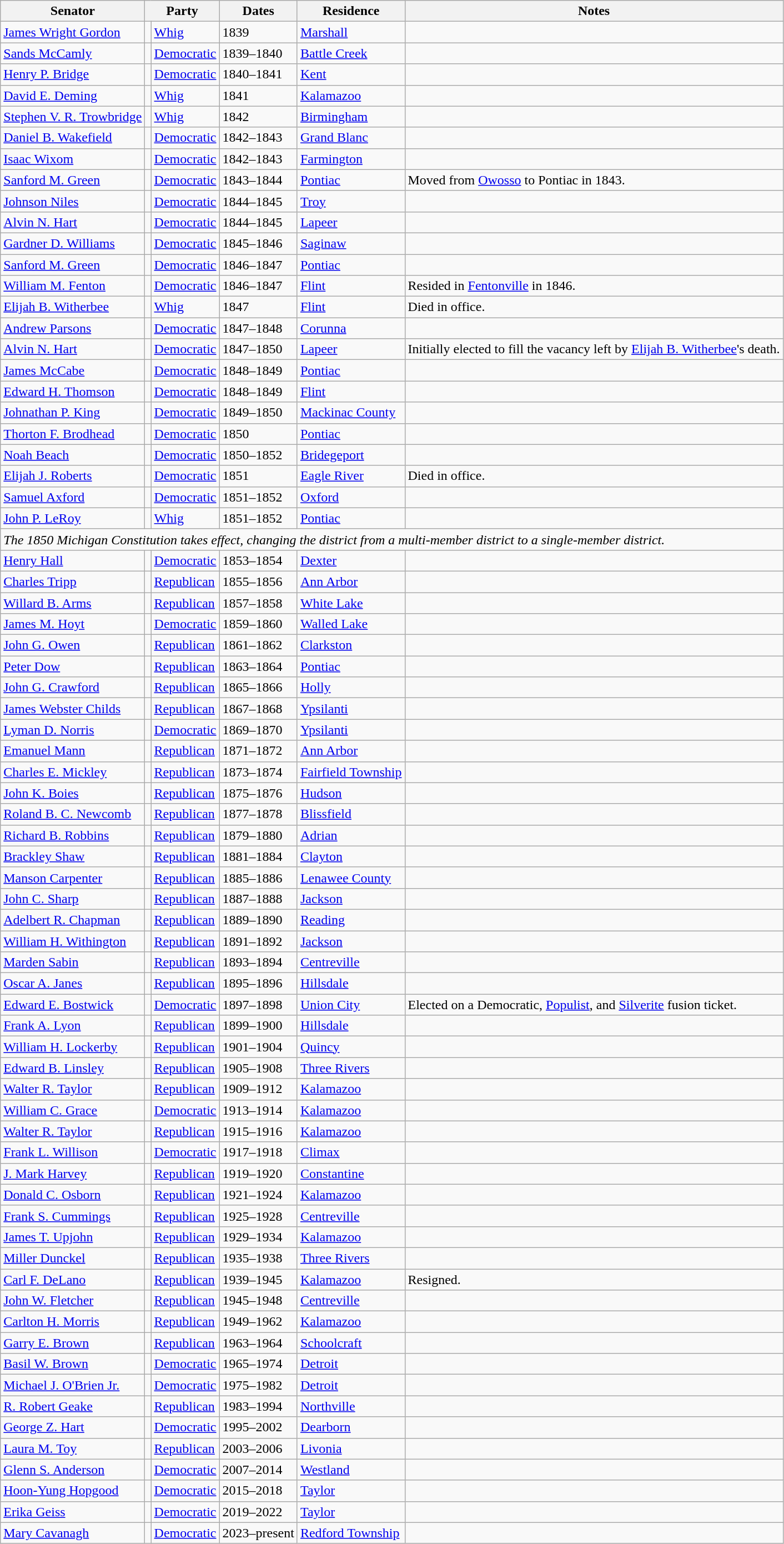<table class=wikitable>
<tr valign=bottom>
<th>Senator</th>
<th colspan="2">Party</th>
<th>Dates</th>
<th>Residence</th>
<th>Notes</th>
</tr>
<tr>
<td><a href='#'>James Wright Gordon</a></td>
<td bgcolor=></td>
<td><a href='#'>Whig</a></td>
<td>1839</td>
<td><a href='#'>Marshall</a></td>
<td></td>
</tr>
<tr>
<td><a href='#'>Sands McCamly</a></td>
<td bgcolor=></td>
<td><a href='#'>Democratic</a></td>
<td>1839–1840</td>
<td><a href='#'>Battle Creek</a></td>
<td></td>
</tr>
<tr>
<td><a href='#'>Henry P. Bridge</a></td>
<td bgcolor=></td>
<td><a href='#'>Democratic</a></td>
<td>1840–1841</td>
<td><a href='#'>Kent</a></td>
<td></td>
</tr>
<tr>
<td><a href='#'>David E. Deming</a></td>
<td bgcolor=></td>
<td><a href='#'>Whig</a></td>
<td>1841</td>
<td><a href='#'>Kalamazoo</a></td>
<td></td>
</tr>
<tr>
<td><a href='#'>Stephen V. R. Trowbridge</a></td>
<td bgcolor=></td>
<td><a href='#'>Whig</a></td>
<td>1842</td>
<td><a href='#'>Birmingham</a></td>
<td></td>
</tr>
<tr>
<td><a href='#'>Daniel B. Wakefield</a></td>
<td bgcolor=></td>
<td><a href='#'>Democratic</a></td>
<td>1842–1843</td>
<td><a href='#'>Grand Blanc</a></td>
<td></td>
</tr>
<tr>
<td><a href='#'>Isaac Wixom</a></td>
<td bgcolor=></td>
<td><a href='#'>Democratic</a></td>
<td>1842–1843</td>
<td><a href='#'>Farmington</a></td>
<td></td>
</tr>
<tr>
<td><a href='#'>Sanford M. Green</a></td>
<td bgcolor=></td>
<td><a href='#'>Democratic</a></td>
<td>1843–1844</td>
<td><a href='#'>Pontiac</a></td>
<td>Moved from <a href='#'>Owosso</a> to Pontiac in 1843.</td>
</tr>
<tr>
<td><a href='#'>Johnson Niles</a></td>
<td bgcolor=></td>
<td><a href='#'>Democratic</a></td>
<td>1844–1845</td>
<td><a href='#'>Troy</a></td>
<td></td>
</tr>
<tr>
<td><a href='#'>Alvin N. Hart</a></td>
<td bgcolor=></td>
<td><a href='#'>Democratic</a></td>
<td>1844–1845</td>
<td><a href='#'>Lapeer</a></td>
<td></td>
</tr>
<tr>
<td><a href='#'>Gardner D. Williams</a></td>
<td bgcolor=></td>
<td><a href='#'>Democratic</a></td>
<td>1845–1846</td>
<td><a href='#'>Saginaw</a></td>
<td></td>
</tr>
<tr>
<td><a href='#'>Sanford M. Green</a></td>
<td bgcolor=></td>
<td><a href='#'>Democratic</a></td>
<td>1846–1847</td>
<td><a href='#'>Pontiac</a></td>
<td></td>
</tr>
<tr>
<td><a href='#'>William M. Fenton</a></td>
<td bgcolor=></td>
<td><a href='#'>Democratic</a></td>
<td>1846–1847</td>
<td><a href='#'>Flint</a></td>
<td>Resided in <a href='#'>Fentonville</a> in 1846.</td>
</tr>
<tr>
<td><a href='#'>Elijah B. Witherbee</a></td>
<td bgcolor=></td>
<td><a href='#'>Whig</a></td>
<td>1847</td>
<td><a href='#'>Flint</a></td>
<td>Died in office.</td>
</tr>
<tr>
<td><a href='#'>Andrew Parsons</a></td>
<td bgcolor=></td>
<td><a href='#'>Democratic</a></td>
<td>1847–1848</td>
<td><a href='#'>Corunna</a></td>
<td></td>
</tr>
<tr>
<td><a href='#'>Alvin N. Hart</a></td>
<td bgcolor=></td>
<td><a href='#'>Democratic</a></td>
<td>1847–1850</td>
<td><a href='#'>Lapeer</a></td>
<td>Initially elected to fill the vacancy left by <a href='#'>Elijah B. Witherbee</a>'s death.</td>
</tr>
<tr>
<td><a href='#'>James McCabe</a></td>
<td bgcolor=></td>
<td><a href='#'>Democratic</a></td>
<td>1848–1849</td>
<td><a href='#'>Pontiac</a></td>
<td></td>
</tr>
<tr>
<td><a href='#'>Edward H. Thomson</a></td>
<td bgcolor=></td>
<td><a href='#'>Democratic</a></td>
<td>1848–1849</td>
<td><a href='#'>Flint</a></td>
<td></td>
</tr>
<tr>
<td><a href='#'>Johnathan P. King</a></td>
<td bgcolor=></td>
<td><a href='#'>Democratic</a></td>
<td>1849–1850</td>
<td><a href='#'>Mackinac County</a></td>
<td></td>
</tr>
<tr>
<td><a href='#'>Thorton F. Brodhead</a></td>
<td bgcolor=></td>
<td><a href='#'>Democratic</a></td>
<td>1850</td>
<td><a href='#'>Pontiac</a></td>
<td></td>
</tr>
<tr>
<td><a href='#'>Noah Beach</a></td>
<td bgcolor=></td>
<td><a href='#'>Democratic</a></td>
<td>1850–1852</td>
<td><a href='#'>Bridegeport</a></td>
<td></td>
</tr>
<tr>
<td><a href='#'>Elijah J. Roberts</a></td>
<td bgcolor=></td>
<td><a href='#'>Democratic</a></td>
<td>1851</td>
<td><a href='#'>Eagle River</a></td>
<td>Died in office.</td>
</tr>
<tr>
<td><a href='#'>Samuel Axford</a></td>
<td bgcolor=></td>
<td><a href='#'>Democratic</a></td>
<td>1851–1852</td>
<td><a href='#'>Oxford</a></td>
<td></td>
</tr>
<tr>
<td><a href='#'>John P. LeRoy</a></td>
<td bgcolor=></td>
<td><a href='#'>Whig</a></td>
<td>1851–1852</td>
<td><a href='#'>Pontiac</a></td>
<td></td>
</tr>
<tr>
<td colspan=6><em>The 1850 Michigan Constitution takes effect, changing the district from a multi-member district to a single-member district.</em></td>
</tr>
<tr>
<td><a href='#'>Henry Hall</a></td>
<td bgcolor=></td>
<td><a href='#'>Democratic</a></td>
<td>1853–1854</td>
<td><a href='#'>Dexter</a></td>
<td></td>
</tr>
<tr>
<td><a href='#'>Charles Tripp</a></td>
<td bgcolor=></td>
<td><a href='#'>Republican</a></td>
<td>1855–1856</td>
<td><a href='#'>Ann Arbor</a></td>
<td></td>
</tr>
<tr>
<td><a href='#'>Willard B. Arms</a></td>
<td bgcolor=></td>
<td><a href='#'>Republican</a></td>
<td>1857–1858</td>
<td><a href='#'>White Lake</a></td>
<td></td>
</tr>
<tr>
<td><a href='#'>James M. Hoyt</a></td>
<td bgcolor=></td>
<td><a href='#'>Democratic</a></td>
<td>1859–1860</td>
<td><a href='#'>Walled Lake</a></td>
<td></td>
</tr>
<tr>
<td><a href='#'>John G. Owen</a></td>
<td bgcolor=></td>
<td><a href='#'>Republican</a></td>
<td>1861–1862</td>
<td><a href='#'>Clarkston</a></td>
<td></td>
</tr>
<tr>
<td><a href='#'>Peter Dow</a></td>
<td bgcolor=></td>
<td><a href='#'>Republican</a></td>
<td>1863–1864</td>
<td><a href='#'>Pontiac</a></td>
<td></td>
</tr>
<tr>
<td><a href='#'>John G. Crawford</a></td>
<td bgcolor=></td>
<td><a href='#'>Republican</a></td>
<td>1865–1866</td>
<td><a href='#'>Holly</a></td>
<td></td>
</tr>
<tr>
<td><a href='#'>James Webster Childs</a></td>
<td bgcolor=></td>
<td><a href='#'>Republican</a></td>
<td>1867–1868</td>
<td><a href='#'>Ypsilanti</a></td>
<td></td>
</tr>
<tr>
<td><a href='#'>Lyman D. Norris</a></td>
<td bgcolor=></td>
<td><a href='#'>Democratic</a></td>
<td>1869–1870</td>
<td><a href='#'>Ypsilanti</a></td>
<td></td>
</tr>
<tr>
<td><a href='#'>Emanuel Mann</a></td>
<td bgcolor=></td>
<td><a href='#'>Republican</a></td>
<td>1871–1872</td>
<td><a href='#'>Ann Arbor</a></td>
<td></td>
</tr>
<tr>
<td><a href='#'>Charles E. Mickley</a></td>
<td bgcolor=></td>
<td><a href='#'>Republican</a></td>
<td>1873–1874</td>
<td><a href='#'>Fairfield Township</a></td>
<td></td>
</tr>
<tr>
<td><a href='#'>John K. Boies</a></td>
<td bgcolor=></td>
<td><a href='#'>Republican</a></td>
<td>1875–1876</td>
<td><a href='#'>Hudson</a></td>
<td></td>
</tr>
<tr>
<td><a href='#'>Roland B. C. Newcomb</a></td>
<td bgcolor=></td>
<td><a href='#'>Republican</a></td>
<td>1877–1878</td>
<td><a href='#'>Blissfield</a></td>
<td></td>
</tr>
<tr>
<td><a href='#'>Richard B. Robbins</a></td>
<td bgcolor=></td>
<td><a href='#'>Republican</a></td>
<td>1879–1880</td>
<td><a href='#'>Adrian</a></td>
<td></td>
</tr>
<tr>
<td><a href='#'>Brackley Shaw</a></td>
<td bgcolor=></td>
<td><a href='#'>Republican</a></td>
<td>1881–1884</td>
<td><a href='#'>Clayton</a></td>
<td></td>
</tr>
<tr>
<td><a href='#'>Manson Carpenter</a></td>
<td bgcolor=></td>
<td><a href='#'>Republican</a></td>
<td>1885–1886</td>
<td><a href='#'>Lenawee County</a></td>
<td></td>
</tr>
<tr>
<td><a href='#'>John C. Sharp</a></td>
<td bgcolor=></td>
<td><a href='#'>Republican</a></td>
<td>1887–1888</td>
<td><a href='#'>Jackson</a></td>
<td></td>
</tr>
<tr>
<td><a href='#'>Adelbert R. Chapman</a></td>
<td bgcolor=></td>
<td><a href='#'>Republican</a></td>
<td>1889–1890</td>
<td><a href='#'>Reading</a></td>
<td></td>
</tr>
<tr>
<td><a href='#'>William H. Withington</a></td>
<td bgcolor=></td>
<td><a href='#'>Republican</a></td>
<td>1891–1892</td>
<td><a href='#'>Jackson</a></td>
<td></td>
</tr>
<tr>
<td><a href='#'>Marden Sabin</a></td>
<td bgcolor=></td>
<td><a href='#'>Republican</a></td>
<td>1893–1894</td>
<td><a href='#'>Centreville</a></td>
<td></td>
</tr>
<tr>
<td><a href='#'>Oscar A. Janes</a></td>
<td bgcolor=></td>
<td><a href='#'>Republican</a></td>
<td>1895–1896</td>
<td><a href='#'>Hillsdale</a></td>
<td></td>
</tr>
<tr>
<td><a href='#'>Edward E. Bostwick</a></td>
<td bgcolor=></td>
<td><a href='#'>Democratic</a></td>
<td>1897–1898</td>
<td><a href='#'>Union City</a></td>
<td>Elected on a Democratic, <a href='#'>Populist</a>, and <a href='#'>Silverite</a> fusion ticket.</td>
</tr>
<tr>
<td><a href='#'>Frank A. Lyon</a></td>
<td bgcolor=></td>
<td><a href='#'>Republican</a></td>
<td>1899–1900</td>
<td><a href='#'>Hillsdale</a></td>
<td></td>
</tr>
<tr>
<td><a href='#'>William H. Lockerby</a></td>
<td bgcolor=></td>
<td><a href='#'>Republican</a></td>
<td>1901–1904</td>
<td><a href='#'>Quincy</a></td>
<td></td>
</tr>
<tr>
<td><a href='#'>Edward B. Linsley</a></td>
<td bgcolor=></td>
<td><a href='#'>Republican</a></td>
<td>1905–1908</td>
<td><a href='#'>Three Rivers</a></td>
<td></td>
</tr>
<tr>
<td><a href='#'>Walter R. Taylor</a></td>
<td bgcolor=></td>
<td><a href='#'>Republican</a></td>
<td>1909–1912</td>
<td><a href='#'>Kalamazoo</a></td>
<td></td>
</tr>
<tr>
<td><a href='#'>William C. Grace</a></td>
<td bgcolor=></td>
<td><a href='#'>Democratic</a></td>
<td>1913–1914</td>
<td><a href='#'>Kalamazoo</a></td>
<td></td>
</tr>
<tr>
<td><a href='#'>Walter R. Taylor</a></td>
<td bgcolor=></td>
<td><a href='#'>Republican</a></td>
<td>1915–1916</td>
<td><a href='#'>Kalamazoo</a></td>
<td></td>
</tr>
<tr>
<td><a href='#'>Frank L. Willison</a></td>
<td bgcolor=></td>
<td><a href='#'>Democratic</a></td>
<td>1917–1918</td>
<td><a href='#'>Climax</a></td>
<td></td>
</tr>
<tr>
<td><a href='#'>J. Mark Harvey</a></td>
<td bgcolor=></td>
<td><a href='#'>Republican</a></td>
<td>1919–1920</td>
<td><a href='#'>Constantine</a></td>
<td></td>
</tr>
<tr>
<td><a href='#'>Donald C. Osborn</a></td>
<td bgcolor=></td>
<td><a href='#'>Republican</a></td>
<td>1921–1924</td>
<td><a href='#'>Kalamazoo</a></td>
<td></td>
</tr>
<tr>
<td><a href='#'>Frank S. Cummings</a></td>
<td bgcolor=></td>
<td><a href='#'>Republican</a></td>
<td>1925–1928</td>
<td><a href='#'>Centreville</a></td>
<td></td>
</tr>
<tr>
<td><a href='#'>James T. Upjohn</a></td>
<td bgcolor=></td>
<td><a href='#'>Republican</a></td>
<td>1929–1934</td>
<td><a href='#'>Kalamazoo</a></td>
<td></td>
</tr>
<tr>
<td><a href='#'>Miller Dunckel</a></td>
<td bgcolor=></td>
<td><a href='#'>Republican</a></td>
<td>1935–1938</td>
<td><a href='#'>Three Rivers</a></td>
<td></td>
</tr>
<tr>
<td><a href='#'>Carl F. DeLano</a></td>
<td bgcolor=></td>
<td><a href='#'>Republican</a></td>
<td>1939–1945</td>
<td><a href='#'>Kalamazoo</a></td>
<td>Resigned.</td>
</tr>
<tr>
<td><a href='#'>John W. Fletcher</a></td>
<td bgcolor=></td>
<td><a href='#'>Republican</a></td>
<td>1945–1948</td>
<td><a href='#'>Centreville</a></td>
<td></td>
</tr>
<tr>
<td><a href='#'>Carlton H. Morris</a></td>
<td bgcolor=></td>
<td><a href='#'>Republican</a></td>
<td>1949–1962</td>
<td><a href='#'>Kalamazoo</a></td>
<td></td>
</tr>
<tr>
<td><a href='#'>Garry E. Brown</a></td>
<td bgcolor=></td>
<td><a href='#'>Republican</a></td>
<td>1963–1964</td>
<td><a href='#'>Schoolcraft</a></td>
<td></td>
</tr>
<tr>
<td><a href='#'>Basil W. Brown</a></td>
<td bgcolor=></td>
<td><a href='#'>Democratic</a></td>
<td>1965–1974</td>
<td><a href='#'>Detroit</a></td>
<td></td>
</tr>
<tr>
<td><a href='#'>Michael J. O'Brien Jr.</a></td>
<td bgcolor=></td>
<td><a href='#'>Democratic</a></td>
<td>1975–1982</td>
<td><a href='#'>Detroit</a></td>
<td></td>
</tr>
<tr>
<td><a href='#'>R. Robert Geake</a></td>
<td bgcolor=></td>
<td><a href='#'>Republican</a></td>
<td>1983–1994</td>
<td><a href='#'>Northville</a></td>
<td></td>
</tr>
<tr>
<td><a href='#'>George Z. Hart</a></td>
<td bgcolor=></td>
<td><a href='#'>Democratic</a></td>
<td>1995–2002</td>
<td><a href='#'>Dearborn</a></td>
<td></td>
</tr>
<tr>
<td><a href='#'>Laura M. Toy</a></td>
<td bgcolor=></td>
<td><a href='#'>Republican</a></td>
<td>2003–2006</td>
<td><a href='#'>Livonia</a></td>
<td></td>
</tr>
<tr>
<td><a href='#'>Glenn S. Anderson</a></td>
<td bgcolor=></td>
<td><a href='#'>Democratic</a></td>
<td>2007–2014</td>
<td><a href='#'>Westland</a></td>
<td></td>
</tr>
<tr>
<td><a href='#'>Hoon-Yung Hopgood</a></td>
<td bgcolor=></td>
<td><a href='#'>Democratic</a></td>
<td>2015–2018</td>
<td><a href='#'>Taylor</a></td>
<td></td>
</tr>
<tr>
<td><a href='#'>Erika Geiss</a></td>
<td bgcolor=></td>
<td><a href='#'>Democratic</a></td>
<td>2019–2022</td>
<td><a href='#'>Taylor</a></td>
<td></td>
</tr>
<tr>
<td><a href='#'>Mary Cavanagh</a></td>
<td bgcolor=></td>
<td><a href='#'>Democratic</a></td>
<td>2023–present</td>
<td><a href='#'>Redford Township</a></td>
<td></td>
</tr>
</table>
